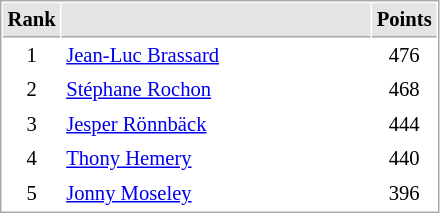<table cellspacing="1" cellpadding="3" style="border:1px solid #AAAAAA;font-size:86%">
<tr bgcolor="#E4E4E4">
<th style="border-bottom:1px solid #AAAAAA" width=10>Rank</th>
<th style="border-bottom:1px solid #AAAAAA" width=200></th>
<th style="border-bottom:1px solid #AAAAAA" width=20>Points</th>
</tr>
<tr>
<td align="center">1</td>
<td> <a href='#'>Jean-Luc Brassard</a></td>
<td align=center>476</td>
</tr>
<tr>
<td align="center">2</td>
<td> <a href='#'>Stéphane Rochon</a></td>
<td align=center>468</td>
</tr>
<tr>
<td align="center">3</td>
<td> <a href='#'>Jesper Rönnbäck</a></td>
<td align=center>444</td>
</tr>
<tr>
<td align="center">4</td>
<td> <a href='#'>Thony Hemery</a></td>
<td align=center>440</td>
</tr>
<tr>
<td align="center">5</td>
<td> <a href='#'>Jonny Moseley</a></td>
<td align=center>396</td>
</tr>
</table>
